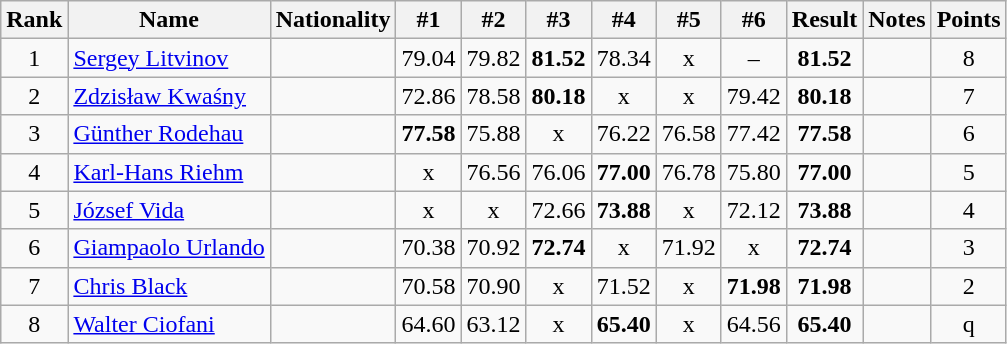<table class="wikitable sortable" style="text-align:center">
<tr>
<th>Rank</th>
<th>Name</th>
<th>Nationality</th>
<th>#1</th>
<th>#2</th>
<th>#3</th>
<th>#4</th>
<th>#5</th>
<th>#6</th>
<th>Result</th>
<th>Notes</th>
<th>Points</th>
</tr>
<tr>
<td>1</td>
<td align=left><a href='#'>Sergey Litvinov</a></td>
<td align=left></td>
<td>79.04</td>
<td>79.82</td>
<td><strong>81.52</strong></td>
<td>78.34</td>
<td>x</td>
<td>–</td>
<td><strong>81.52</strong></td>
<td></td>
<td>8</td>
</tr>
<tr>
<td>2</td>
<td align=left><a href='#'>Zdzisław Kwaśny</a></td>
<td align=left></td>
<td>72.86</td>
<td>78.58</td>
<td><strong>80.18</strong></td>
<td>x</td>
<td>x</td>
<td>79.42</td>
<td><strong>80.18</strong></td>
<td></td>
<td>7</td>
</tr>
<tr>
<td>3</td>
<td align=left><a href='#'>Günther Rodehau</a></td>
<td align=left></td>
<td><strong>77.58</strong></td>
<td>75.88</td>
<td>x</td>
<td>76.22</td>
<td>76.58</td>
<td>77.42</td>
<td><strong>77.58</strong></td>
<td></td>
<td>6</td>
</tr>
<tr>
<td>4</td>
<td align=left><a href='#'>Karl-Hans Riehm</a></td>
<td align=left></td>
<td>x</td>
<td>76.56</td>
<td>76.06</td>
<td><strong>77.00</strong></td>
<td>76.78</td>
<td>75.80</td>
<td><strong>77.00</strong></td>
<td></td>
<td>5</td>
</tr>
<tr>
<td>5</td>
<td align=left><a href='#'>József Vida</a></td>
<td align=left></td>
<td>x</td>
<td>x</td>
<td>72.66</td>
<td><strong>73.88</strong></td>
<td>x</td>
<td>72.12</td>
<td><strong>73.88</strong></td>
<td></td>
<td>4</td>
</tr>
<tr>
<td>6</td>
<td align=left><a href='#'>Giampaolo Urlando</a></td>
<td align=left></td>
<td>70.38</td>
<td>70.92</td>
<td><strong>72.74</strong></td>
<td>x</td>
<td>71.92</td>
<td>x</td>
<td><strong>72.74</strong></td>
<td></td>
<td>3</td>
</tr>
<tr>
<td>7</td>
<td align=left><a href='#'>Chris Black</a></td>
<td align=left></td>
<td>70.58</td>
<td>70.90</td>
<td>x</td>
<td>71.52</td>
<td>x</td>
<td><strong>71.98</strong></td>
<td><strong>71.98</strong></td>
<td></td>
<td>2</td>
</tr>
<tr>
<td>8</td>
<td align=left><a href='#'>Walter Ciofani</a></td>
<td align=left></td>
<td>64.60</td>
<td>63.12</td>
<td>x</td>
<td><strong>65.40</strong></td>
<td>x</td>
<td>64.56</td>
<td><strong>65.40</strong></td>
<td></td>
<td>q</td>
</tr>
</table>
